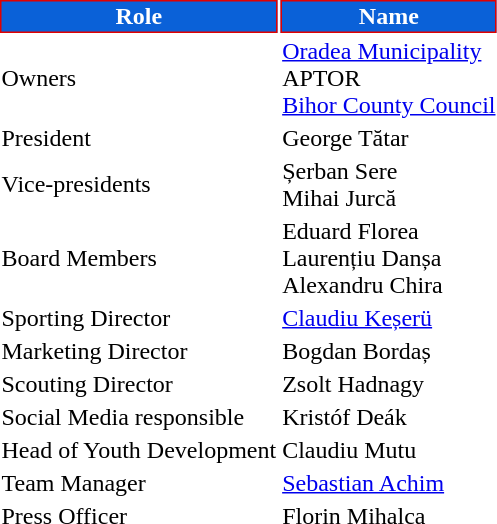<table class="toccolours">
<tr>
<th style="background:#0a61d8;color:#FFFFFF;border:1px solid #e10000;">Role</th>
<th style="background:#0a61d8;color:#FFFFFF;border:1px solid #e10000;">Name</th>
</tr>
<tr>
<td>Owners</td>
<td> <a href='#'>Oradea Municipality</a> <br>  APTOR <br>  <a href='#'>Bihor County Council</a></td>
</tr>
<tr>
<td>President</td>
<td> George Tătar</td>
</tr>
<tr>
<td>Vice-presidents</td>
<td> Șerban Sere <br>  Mihai Jurcă</td>
</tr>
<tr>
<td>Board Members</td>
<td> Eduard Florea <br>  Laurențiu Danșa <br>  Alexandru Chira</td>
</tr>
<tr>
<td>Sporting Director</td>
<td> <a href='#'>Claudiu Keșerü</a></td>
</tr>
<tr>
<td>Marketing Director</td>
<td> Bogdan Bordaș</td>
</tr>
<tr>
<td>Scouting Director</td>
<td> Zsolt Hadnagy</td>
</tr>
<tr>
<td>Social Media responsible</td>
<td> Kristóf Deák</td>
</tr>
<tr>
<td>Head of Youth Development</td>
<td> Claudiu Mutu</td>
</tr>
<tr>
<td>Team Manager</td>
<td> <a href='#'>Sebastian Achim</a></td>
</tr>
<tr>
<td>Press Officer</td>
<td> Florin Mihalca</td>
</tr>
</table>
